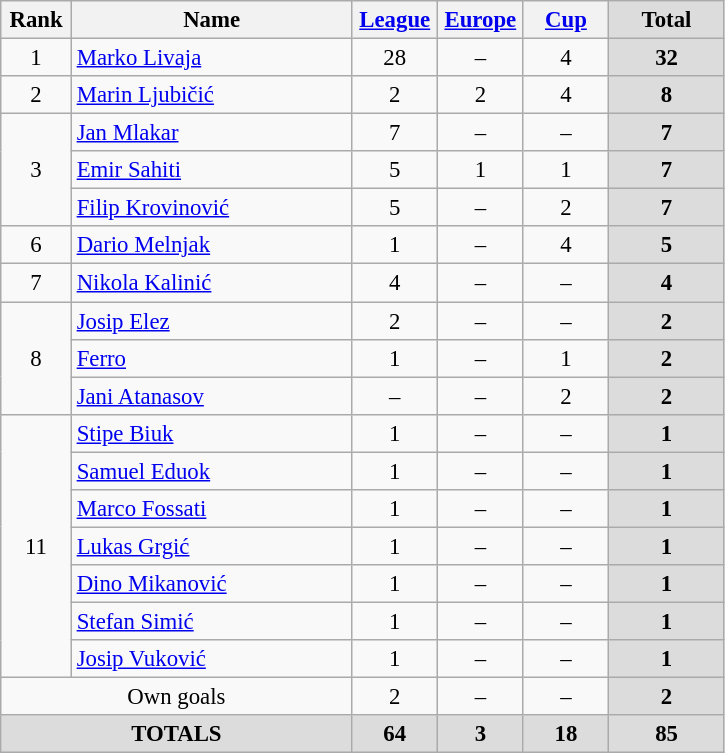<table class="wikitable" style="font-size: 95%; text-align: center;">
<tr>
<th width=40>Rank</th>
<th width=180>Name</th>
<th width=50><a href='#'>League</a></th>
<th width=50><a href='#'>Europe</a></th>
<th width=50><a href='#'>Cup</a></th>
<th width=70 style="background: #DCDCDC">Total</th>
</tr>
<tr>
<td rowspan=1>1</td>
<td style="text-align:left;"> <a href='#'>Marko Livaja</a></td>
<td>28</td>
<td>–</td>
<td>4</td>
<th style="background: #DCDCDC">32</th>
</tr>
<tr>
<td rowspan=1>2</td>
<td style="text-align:left;"> <a href='#'>Marin Ljubičić</a></td>
<td>2</td>
<td>2</td>
<td>4</td>
<th style="background: #DCDCDC">8</th>
</tr>
<tr>
<td rowspan=3>3</td>
<td style="text-align:left;"> <a href='#'>Jan Mlakar</a></td>
<td>7</td>
<td>–</td>
<td>–</td>
<th style="background: #DCDCDC">7</th>
</tr>
<tr>
<td style="text-align:left;"> <a href='#'>Emir Sahiti</a></td>
<td>5</td>
<td>1</td>
<td>1</td>
<th style="background: #DCDCDC">7</th>
</tr>
<tr>
<td style="text-align:left;"> <a href='#'>Filip Krovinović</a></td>
<td>5</td>
<td>–</td>
<td>2</td>
<th style="background: #DCDCDC">7</th>
</tr>
<tr>
<td rowspan=1>6</td>
<td style="text-align:left;"> <a href='#'>Dario Melnjak</a></td>
<td>1</td>
<td>–</td>
<td>4</td>
<th style="background: #DCDCDC">5</th>
</tr>
<tr>
<td rowspan=1>7</td>
<td style="text-align:left;"> <a href='#'>Nikola Kalinić</a></td>
<td>4</td>
<td>–</td>
<td>–</td>
<th style="background: #DCDCDC">4</th>
</tr>
<tr>
<td rowspan=3>8</td>
<td style="text-align:left;"> <a href='#'>Josip Elez</a></td>
<td>2</td>
<td>–</td>
<td>–</td>
<th style="background: #DCDCDC">2</th>
</tr>
<tr>
<td style="text-align:left;"> <a href='#'>Ferro</a></td>
<td>1</td>
<td>–</td>
<td>1</td>
<th style="background: #DCDCDC">2</th>
</tr>
<tr>
<td style="text-align:left;"> <a href='#'>Jani Atanasov</a></td>
<td>–</td>
<td>–</td>
<td>2</td>
<th style="background: #DCDCDC">2</th>
</tr>
<tr>
<td rowspan=7>11</td>
<td style="text-align:left;"> <a href='#'>Stipe Biuk</a></td>
<td>1</td>
<td>–</td>
<td>–</td>
<th style="background: #DCDCDC">1</th>
</tr>
<tr>
<td style="text-align:left;"> <a href='#'>Samuel Eduok</a></td>
<td>1</td>
<td>–</td>
<td>–</td>
<th style="background: #DCDCDC">1</th>
</tr>
<tr>
<td style="text-align:left;"> <a href='#'>Marco Fossati</a></td>
<td>1</td>
<td>–</td>
<td>–</td>
<th style="background: #DCDCDC">1</th>
</tr>
<tr>
<td style="text-align:left;"> <a href='#'>Lukas Grgić</a></td>
<td>1</td>
<td>–</td>
<td>–</td>
<th style="background: #DCDCDC">1</th>
</tr>
<tr>
<td style="text-align:left;"> <a href='#'>Dino Mikanović</a></td>
<td>1</td>
<td>–</td>
<td>–</td>
<th style="background: #DCDCDC">1</th>
</tr>
<tr>
<td style="text-align:left;"> <a href='#'>Stefan Simić</a></td>
<td>1</td>
<td>–</td>
<td>–</td>
<th style="background: #DCDCDC">1</th>
</tr>
<tr>
<td style="text-align:left;"> <a href='#'>Josip Vuković</a></td>
<td>1</td>
<td>–</td>
<td>–</td>
<th style="background: #DCDCDC">1</th>
</tr>
<tr>
<td colspan=2 style="text-align:center;">Own goals</td>
<td>2</td>
<td>–</td>
<td>–</td>
<th style="background: #DCDCDC">2</th>
</tr>
<tr>
<th colspan="2" align="center" style="background: #DCDCDC">TOTALS</th>
<th style="background: #DCDCDC">64</th>
<th style="background: #DCDCDC">3</th>
<th style="background: #DCDCDC">18</th>
<th style="background: #DCDCDC">85</th>
</tr>
</table>
